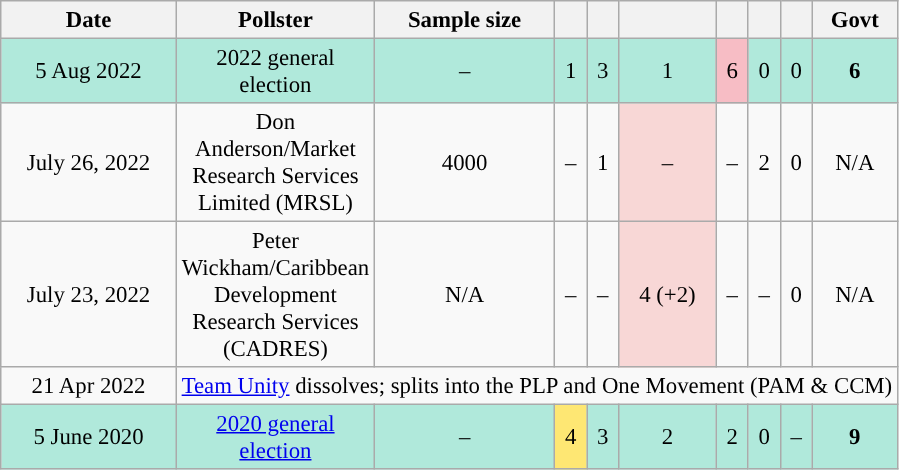<table class="wikitable sortable collapsible" style="text-align:center;font-size:95%;">
<tr>
<th style="width:110px;">Date</th>
<th style="width:110px;">Pollster</th>
<th data-sort-type="number">Sample size</th>
<th class="unsortable" style="background:"><a href='#'></a></th>
<th class="unsortable" style="background:"><a href='#'></a></th>
<th class="unsortable" style="background:"><a href='#'></a></th>
<th class="unsortable" style="background:"><a href='#'></a></th>
<th class="unsortable" style="background:"><a href='#'></a></th>
<th class="unsortable" style="background:"></th>
<th>Govt</th>
</tr>
<tr style="background:#b0e9db;">
<td>5 Aug 2022</td>
<td>2022 general election</td>
<td>–</td>
<td>1</td>
<td>3</td>
<td>1</td>
<td style="background:#F7BDC5;">6</td>
<td>0</td>
<td>0</td>
<td style="background:"><strong>6</strong></td>
</tr>
<tr>
<td>July 26, 2022</td>
<td>Don Anderson/Market Research Services Limited (MRSL)</td>
<td>4000</td>
<td>–</td>
<td>1</td>
<td style="background:#F8D7D6;">–</td>
<td>–</td>
<td>2</td>
<td>0</td>
<td>N/A</td>
</tr>
<tr>
<td data-sort-value="2019-08-25">July 23, 2022</td>
<td>Peter Wickham/Caribbean Development Research Services (CADRES)</td>
<td>N/A</td>
<td>–</td>
<td>–</td>
<td style="background:#F8D7D6;">4 (+2)</td>
<td>–</td>
<td>–</td>
<td>0</td>
<td>N/A</td>
</tr>
<tr>
<td>21 Apr 2022</td>
<td colspan="9"><a href='#'>Team Unity</a> dissolves; splits into the PLP and One Movement (PAM & CCM)</td>
</tr>
<tr style="background:#b0e9db;">
<td data-sort-value="2015-09-07">5 June 2020</td>
<td><a href='#'>2020 general election</a></td>
<td>–</td>
<td style="background:#FEE773;">4</td>
<td>3</td>
<td>2</td>
<td>2</td>
<td>0</td>
<td>–</td>
<td data-sort-value="9" style="background:"><strong>9</strong></td>
</tr>
</table>
